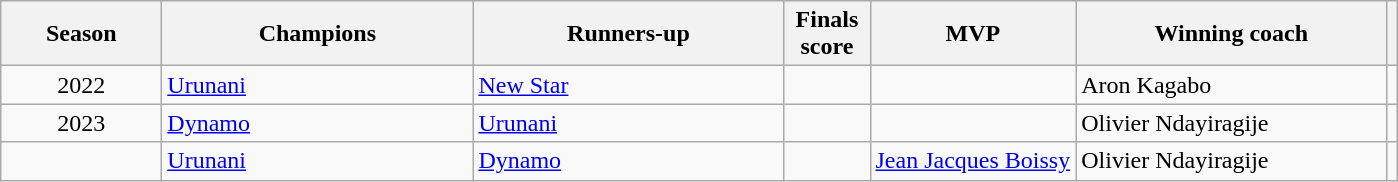<table class="wikitable">
<tr>
<th width=100>Season</th>
<th width=200>Champions</th>
<th width=200>Runners-up</th>
<th width=50>Finals score</th>
<th>MVP</th>
<th width="200">Winning coach</th>
<th></th>
</tr>
<tr>
<td align="center">2022</td>
<td><a href='#'>Urunani</a></td>
<td><a href='#'>New Star</a></td>
<td></td>
<td></td>
<td>Aron Kagabo</td>
<td></td>
</tr>
<tr>
<td align="center">2023</td>
<td><a href='#'>Dynamo</a></td>
<td><a href='#'>Urunani</a></td>
<td></td>
<td></td>
<td>Olivier Ndayiragije</td>
<td></td>
</tr>
<tr>
<td></td>
<td><a href='#'>Urunani</a></td>
<td><a href='#'>Dynamo</a></td>
<td></td>
<td><a href='#'>Jean Jacques Boissy</a></td>
<td>Olivier Ndayiragije</td>
<td></td>
</tr>
</table>
